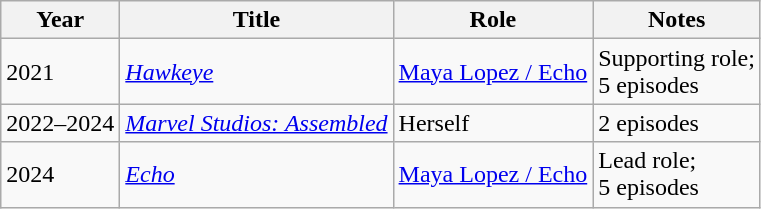<table class="wikitable plainrowheaders">
<tr>
<th>Year</th>
<th>Title</th>
<th>Role</th>
<th>Notes</th>
</tr>
<tr>
<td>2021</td>
<td><em><a href='#'>Hawkeye</a></em></td>
<td><a href='#'>Maya Lopez / Echo</a></td>
<td>Supporting role;<br>5 episodes</td>
</tr>
<tr>
<td>2022–2024</td>
<td><em><a href='#'>Marvel Studios: Assembled</a></em></td>
<td>Herself</td>
<td>2 episodes</td>
</tr>
<tr>
<td>2024</td>
<td><em><a href='#'>Echo</a></em></td>
<td><a href='#'>Maya Lopez / Echo</a></td>
<td>Lead role;<br>5 episodes</td>
</tr>
</table>
